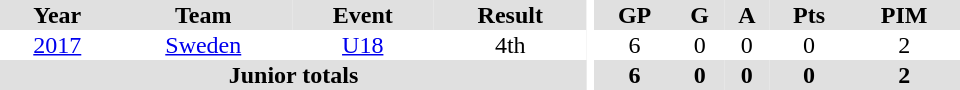<table border="0" cellpadding="1" cellspacing="0" ID="Table3" style="text-align:center; width:40em">
<tr bgcolor="#e0e0e0">
<th>Year</th>
<th>Team</th>
<th>Event</th>
<th>Result</th>
<th rowspan="99" bgcolor="#ffffff"></th>
<th>GP</th>
<th>G</th>
<th>A</th>
<th>Pts</th>
<th>PIM</th>
</tr>
<tr>
<td><a href='#'>2017</a></td>
<td><a href='#'>Sweden</a></td>
<td><a href='#'>U18</a></td>
<td>4th</td>
<td>6</td>
<td>0</td>
<td>0</td>
<td>0</td>
<td>2</td>
</tr>
<tr bgcolor="#e0e0e0">
<th colspan="4">Junior totals</th>
<th>6</th>
<th>0</th>
<th>0</th>
<th>0</th>
<th>2</th>
</tr>
</table>
